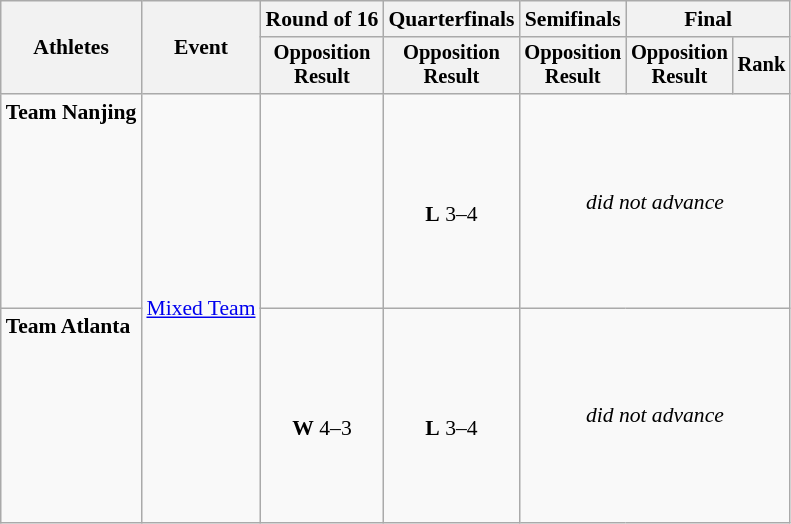<table class="wikitable" style="font-size:90%">
<tr>
<th rowspan=2>Athletes</th>
<th rowspan=2>Event</th>
<th>Round of 16</th>
<th>Quarterfinals</th>
<th>Semifinals</th>
<th colspan=2>Final</th>
</tr>
<tr style="font-size:95%">
<th>Opposition<br>Result</th>
<th>Opposition<br>Result</th>
<th>Opposition<br>Result</th>
<th>Opposition<br>Result</th>
<th>Rank</th>
</tr>
<tr align=center>
<td align=left><strong>Team Nanjing</strong><br><br> <br><br><br><br><br><br></td>
<td rowspan=2 align=left><a href='#'>Mixed Team</a></td>
<td></td>
<td><br><strong>L</strong> 3–4</td>
<td colspan=3><em>did not advance</em></td>
</tr>
<tr align=center>
<td align=left><strong>Team Atlanta</strong><br><br> <br><br><br><br><br><br></td>
<td><br><strong>W</strong> 4–3</td>
<td><br><strong>L</strong> 3–4</td>
<td Colspan=3><em>did not advance</em></td>
</tr>
</table>
